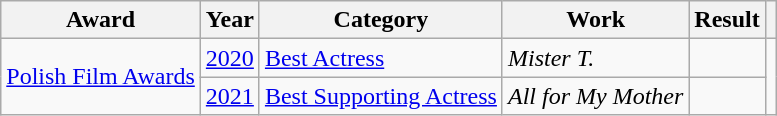<table class="wikitable plainrowheaders sortable">
<tr>
<th>Award</th>
<th>Year</th>
<th>Category</th>
<th>Work</th>
<th>Result</th>
<th class="unsortable"></th>
</tr>
<tr>
<td rowspan="2"><a href='#'>Polish Film Awards</a></td>
<td><a href='#'>2020</a></td>
<td><a href='#'>Best Actress</a></td>
<td><em>Mister T.</em></td>
<td></td>
<td rowspan="2"></td>
</tr>
<tr>
<td><a href='#'>2021</a></td>
<td><a href='#'>Best Supporting Actress</a></td>
<td><em>All for My Mother</em></td>
<td></td>
</tr>
</table>
